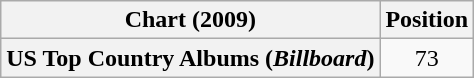<table class="wikitable plainrowheaders" style="text-align:center">
<tr>
<th scope="col">Chart (2009)</th>
<th scope="col">Position</th>
</tr>
<tr>
<th scope="row">US Top Country Albums (<em>Billboard</em>)</th>
<td>73</td>
</tr>
</table>
